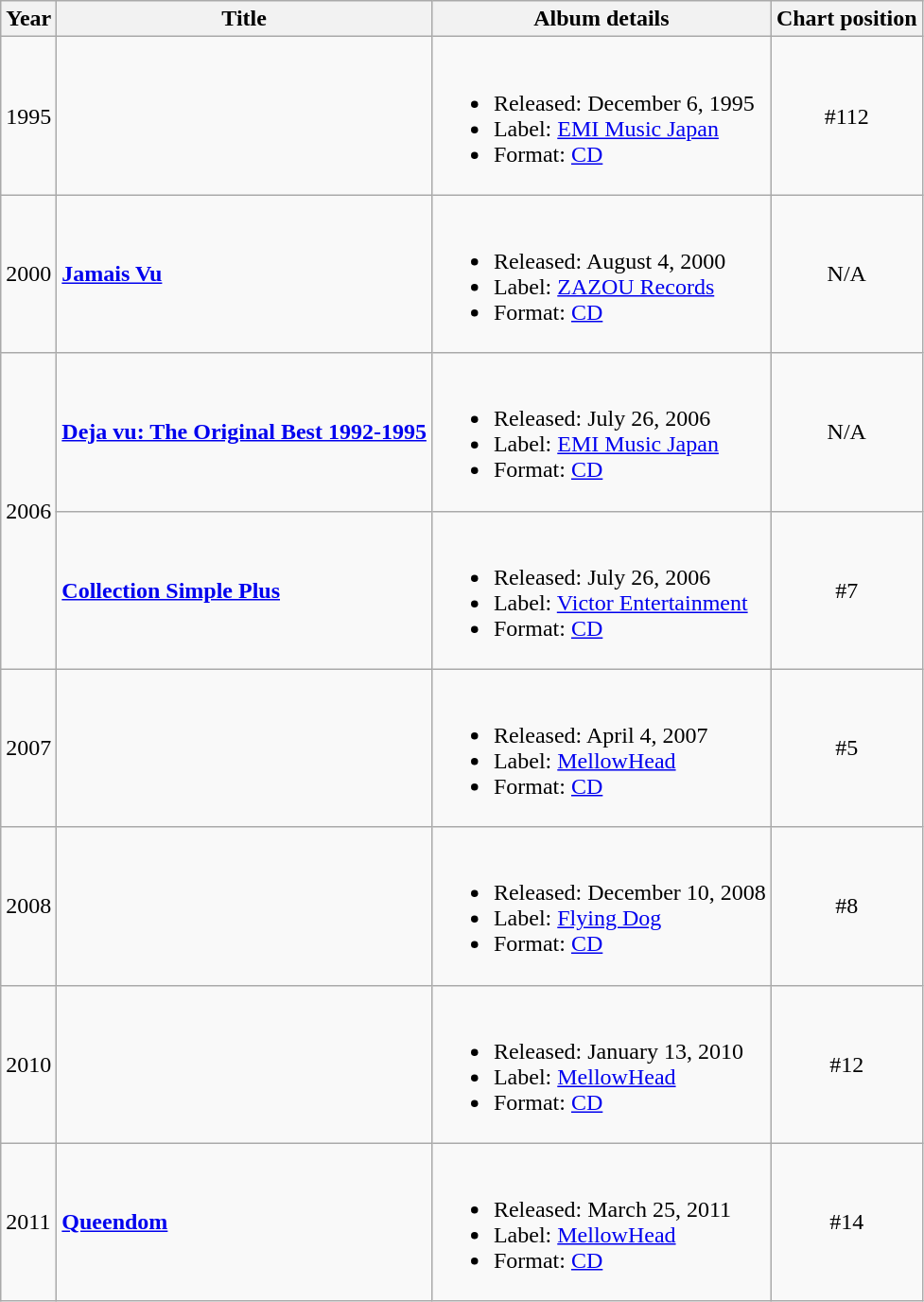<table class="wikitable">
<tr>
<th>Year</th>
<th>Title</th>
<th>Album details</th>
<th>Chart position</th>
</tr>
<tr>
<td>1995</td>
<td align="left"></td>
<td><br><ul><li>Released: December 6, 1995</li><li>Label: <a href='#'>EMI Music Japan</a></li><li>Format: <a href='#'>CD</a></li></ul></td>
<td align="center">#112</td>
</tr>
<tr>
<td>2000</td>
<td align="left"><strong><a href='#'>Jamais Vu</a></strong></td>
<td><br><ul><li>Released: August 4, 2000</li><li>Label: <a href='#'>ZAZOU Records</a></li><li>Format: <a href='#'>CD</a></li></ul></td>
<td align="center">N/A</td>
</tr>
<tr>
<td rowspan=2>2006</td>
<td align="left"><strong><a href='#'>Deja vu: The Original Best 1992-1995</a></strong></td>
<td><br><ul><li>Released: July 26, 2006</li><li>Label: <a href='#'>EMI Music Japan</a></li><li>Format: <a href='#'>CD</a></li></ul></td>
<td align="center">N/A</td>
</tr>
<tr>
<td align="left"><strong><a href='#'>Collection Simple Plus</a></strong></td>
<td><br><ul><li>Released: July 26, 2006</li><li>Label: <a href='#'>Victor Entertainment</a></li><li>Format: <a href='#'>CD</a></li></ul></td>
<td align="center">#7</td>
</tr>
<tr>
<td>2007</td>
<td align="left"></td>
<td><br><ul><li>Released: April 4, 2007</li><li>Label: <a href='#'>MellowHead</a></li><li>Format: <a href='#'>CD</a></li></ul></td>
<td align="center">#5</td>
</tr>
<tr>
<td>2008</td>
<td align="left"></td>
<td><br><ul><li>Released: December 10, 2008</li><li>Label: <a href='#'>Flying Dog</a></li><li>Format: <a href='#'>CD</a></li></ul></td>
<td align="center">#8</td>
</tr>
<tr>
<td>2010</td>
<td align="left"></td>
<td><br><ul><li>Released: January 13, 2010</li><li>Label: <a href='#'>MellowHead</a></li><li>Format: <a href='#'>CD</a></li></ul></td>
<td align="center">#12</td>
</tr>
<tr>
<td>2011</td>
<td align="left"><strong><a href='#'>Queendom</a></strong></td>
<td><br><ul><li>Released: March 25, 2011</li><li>Label: <a href='#'>MellowHead</a></li><li>Format: <a href='#'>CD</a></li></ul></td>
<td align="center">#14</td>
</tr>
</table>
